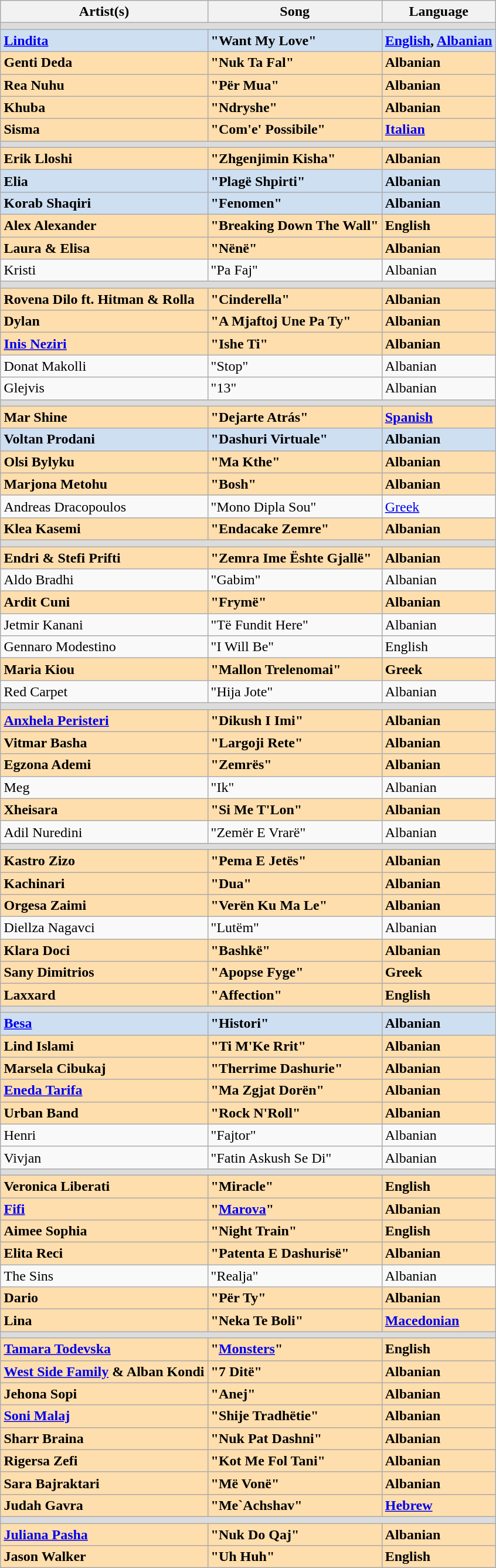<table class="wikitable collapsible collapsed sortable wikitable" style="margin: 1em auto 1em auto">
<tr>
<th>Artist(s)</th>
<th>Song</th>
<th>Language</th>
</tr>
<tr bgcolor="#DCDCDC">
<td data-sort-value="zzzzz" colspan="7"></td>
</tr>
<tr style="font-weight: bold; background: #CEDFF2;">
<td><a href='#'>Lindita</a></td>
<td>"Want My Love"</td>
<td><a href='#'>English</a>, <a href='#'>Albanian</a></td>
</tr>
<tr style="font-weight: bold; background: navajowhite;">
<td>Genti Deda</td>
<td>"Nuk Ta Fal"</td>
<td>Albanian</td>
</tr>
<tr style="font-weight: bold; background: navajowhite;">
<td>Rea Nuhu</td>
<td>"Për Mua"</td>
<td>Albanian</td>
</tr>
<tr style="font-weight: bold; background: navajowhite;">
<td>Khuba</td>
<td>"Ndryshe"</td>
<td>Albanian</td>
</tr>
<tr style="font-weight: bold; background: navajowhite;">
<td>Sisma</td>
<td>"Com'e' Possibile"</td>
<td><a href='#'>Italian</a></td>
</tr>
<tr bgcolor="#DCDCDC">
<td data-sort-value="zzzzz" colspan="5"></td>
</tr>
<tr style="font-weight: bold; background: navajowhite;">
<td>Erik Lloshi</td>
<td>"Zhgenjimin Kisha"</td>
<td>Albanian</td>
</tr>
<tr style="font-weight: bold; background: #CEDFF2;">
<td>Elia</td>
<td>"Plagë Shpirti"</td>
<td>Albanian</td>
</tr>
<tr style="font-weight: bold; background: #CEDFF2;">
<td>Korab Shaqiri</td>
<td>"Fenomen"</td>
<td>Albanian</td>
</tr>
<tr style="font-weight: bold; background: navajowhite;">
<td>Alex Alexander</td>
<td>"Breaking Down The Wall"</td>
<td>English</td>
</tr>
<tr style="font-weight: bold; background: navajowhite;">
<td>Laura & Elisa</td>
<td>"Nënë"</td>
<td>Albanian</td>
</tr>
<tr>
<td>Kristi</td>
<td>"Pa Faj"</td>
<td>Albanian</td>
</tr>
<tr bgcolor="#DCDCDC">
<td data-sort-value="zzzzz" colspan="5"></td>
</tr>
<tr style="font-weight: bold; background: navajowhite;">
<td>Rovena Dilo ft. Hitman & Rolla</td>
<td>"Cinderella"</td>
<td>Albanian</td>
</tr>
<tr style="font-weight: bold; background: navajowhite;">
<td>Dylan</td>
<td>"A Mjaftoj Une Pa Ty"</td>
<td>Albanian</td>
</tr>
<tr style="font-weight: bold; background: navajowhite;">
<td><a href='#'>Inis Neziri</a></td>
<td>"Ishe Ti"</td>
<td>Albanian</td>
</tr>
<tr>
<td>Donat Makolli</td>
<td>"Stop"</td>
<td>Albanian</td>
</tr>
<tr>
<td>Glejvis</td>
<td>"13"</td>
<td>Albanian</td>
</tr>
<tr bgcolor="#DCDCDC">
<td data-sort-value="zzzzz" colspan="5"></td>
</tr>
<tr style="font-weight: bold; background: navajowhite;">
<td>Mar Shine</td>
<td>"Dejarte Atrás"</td>
<td><a href='#'>Spanish</a></td>
</tr>
<tr style="font-weight: bold; background: #CEDFF2;">
<td>Voltan Prodani</td>
<td>"Dashuri Virtuale"</td>
<td>Albanian</td>
</tr>
<tr style="font-weight: bold; background: navajowhite;">
<td>Olsi Bylyku</td>
<td>"Ma Kthe"</td>
<td>Albanian</td>
</tr>
<tr style="font-weight: bold; background: navajowhite;">
<td>Marjona Metohu</td>
<td>"Bosh"</td>
<td>Albanian</td>
</tr>
<tr>
<td>Andreas Dracopoulos</td>
<td>"Mono Dipla Sou"</td>
<td><a href='#'>Greek</a></td>
</tr>
<tr style="font-weight: bold; background: navajowhite;">
<td>Klea Kasemi</td>
<td>"Endacake Zemre"</td>
<td>Albanian</td>
</tr>
<tr bgcolor="#DCDCDC">
<td data-sort-value="zzzzz" colspan="5"></td>
</tr>
<tr style="font-weight: bold; background: navajowhite;">
<td>Endri & Stefi Prifti</td>
<td>"Zemra Ime Ështe Gjallë"</td>
<td>Albanian</td>
</tr>
<tr>
<td>Aldo Bradhi</td>
<td>"Gabim"</td>
<td>Albanian</td>
</tr>
<tr style="font-weight: bold; background: navajowhite;">
<td>Ardit Cuni</td>
<td>"Frymë"</td>
<td>Albanian</td>
</tr>
<tr>
<td>Jetmir Kanani</td>
<td>"Të Fundit Here"</td>
<td>Albanian</td>
</tr>
<tr>
<td>Gennaro Modestino</td>
<td>"I Will Be"</td>
<td>English</td>
</tr>
<tr style="font-weight: bold; background: navajowhite;">
<td>Maria Kiou</td>
<td>"Mallon Trelenomai"</td>
<td>Greek</td>
</tr>
<tr>
<td>Red Carpet</td>
<td>"Hija Jote"</td>
<td>Albanian</td>
</tr>
<tr bgcolor="#DCDCDC">
<td data-sort-value="zzzzz" colspan="5"></td>
</tr>
<tr style="font-weight: bold; background: navajowhite;">
<td><a href='#'>Anxhela Peristeri</a></td>
<td>"Dikush I Imi"</td>
<td>Albanian</td>
</tr>
<tr style="font-weight: bold; background: navajowhite;">
<td>Vitmar Basha</td>
<td>"Largoji Rete"</td>
<td>Albanian</td>
</tr>
<tr style="font-weight: bold; background: navajowhite;">
<td>Egzona Ademi</td>
<td>"Zemrës"</td>
<td>Albanian</td>
</tr>
<tr>
<td>Meg</td>
<td>"Ik"</td>
<td>Albanian</td>
</tr>
<tr style="font-weight: bold; background: navajowhite;">
<td>Xheisara</td>
<td>"Si Me T'Lon"</td>
<td>Albanian</td>
</tr>
<tr>
<td>Adil Nuredini</td>
<td>"Zemër E Vrarë"</td>
<td>Albanian</td>
</tr>
<tr bgcolor="#DCDCDC">
<td data-sort-value="zzzzz" colspan="5"></td>
</tr>
<tr style="font-weight: bold; background: navajowhite;">
<td>Kastro Zizo</td>
<td>"Pema E Jetës"</td>
<td>Albanian</td>
</tr>
<tr style="font-weight: bold; background: navajowhite;">
<td>Kachinari</td>
<td>"Dua"</td>
<td>Albanian</td>
</tr>
<tr style="font-weight: bold; background: navajowhite;">
<td>Orgesa Zaimi</td>
<td>"Verën Ku Ma Le"</td>
<td>Albanian</td>
</tr>
<tr>
<td>Diellza Nagavci</td>
<td>"Lutëm"</td>
<td>Albanian</td>
</tr>
<tr style="font-weight: bold; background: navajowhite;">
<td>Klara Doci</td>
<td>"Bashkë"</td>
<td>Albanian</td>
</tr>
<tr style="font-weight: bold; background: navajowhite;">
<td>Sany Dimitrios</td>
<td>"Apopse Fyge"</td>
<td>Greek</td>
</tr>
<tr style="font-weight: bold; background: navajowhite;">
<td>Laxxard</td>
<td>"Affection"</td>
<td>English</td>
</tr>
<tr bgcolor="#DCDCDC">
<td data-sort-value="zzzzz" colspan="5"></td>
</tr>
<tr style="font-weight: bold; background: #CEDFF2;">
<td><a href='#'>Besa</a></td>
<td>"Histori"</td>
<td>Albanian</td>
</tr>
<tr style="font-weight: bold; background: navajowhite;">
<td>Lind Islami</td>
<td>"Ti M'Ke Rrit"</td>
<td>Albanian</td>
</tr>
<tr style="font-weight: bold; background: navajowhite;">
<td>Marsela Cibukaj</td>
<td>"Therrime Dashurie"</td>
<td>Albanian</td>
</tr>
<tr style="font-weight: bold; background: navajowhite;">
<td><a href='#'>Eneda Tarifa</a></td>
<td>"Ma Zgjat Dorën"</td>
<td>Albanian</td>
</tr>
<tr style="font-weight: bold; background: navajowhite;">
<td>Urban Band</td>
<td>"Rock N'Roll"</td>
<td>Albanian</td>
</tr>
<tr>
<td>Henri</td>
<td>"Fajtor"</td>
<td>Albanian</td>
</tr>
<tr>
<td>Vivjan</td>
<td>"Fatin Askush Se Di"</td>
<td>Albanian</td>
</tr>
<tr bgcolor="#DCDCDC">
<td data-sort-value="zzzzz" colspan="5"></td>
</tr>
<tr style="font-weight: bold; background: navajowhite;">
<td>Veronica Liberati</td>
<td>"Miracle"</td>
<td>English</td>
</tr>
<tr style="font-weight: bold; background: navajowhite;">
<td><a href='#'>Fifi</a></td>
<td>"<a href='#'>Marova</a>"</td>
<td>Albanian</td>
</tr>
<tr style="font-weight: bold; background: navajowhite;">
<td>Aimee Sophia</td>
<td>"Night Train"</td>
<td>English</td>
</tr>
<tr style="font-weight: bold; background: navajowhite;">
<td>Elita Reci</td>
<td>"Patenta E Dashurisë"</td>
<td>Albanian</td>
</tr>
<tr>
<td>The Sins</td>
<td>"Realja"</td>
<td>Albanian</td>
</tr>
<tr style="font-weight: bold; background: navajowhite;">
<td>Dario</td>
<td>"Për Ty"</td>
<td>Albanian</td>
</tr>
<tr style="font-weight: bold; background: navajowhite;">
<td>Lina</td>
<td>"Neka Te Boli"</td>
<td><a href='#'>Macedonian</a></td>
</tr>
<tr bgcolor="#DCDCDC">
<td data-sort-value="zzzzz" colspan="5"></td>
</tr>
<tr style="font-weight: bold; background: navajowhite;">
<td><a href='#'>Tamara Todevska</a></td>
<td>"<a href='#'>Monsters</a>"</td>
<td>English</td>
</tr>
<tr style="font-weight: bold; background: navajowhite;">
<td><a href='#'>West Side Family</a> & Alban Kondi</td>
<td>"7 Ditë"</td>
<td>Albanian</td>
</tr>
<tr style="font-weight: bold; background: navajowhite;">
<td>Jehona Sopi</td>
<td>"Anej"</td>
<td>Albanian</td>
</tr>
<tr style="font-weight: bold; background: navajowhite;">
<td><a href='#'>Soni Malaj</a></td>
<td>"Shije Tradhëtie"</td>
<td>Albanian</td>
</tr>
<tr style="font-weight: bold; background: navajowhite;">
<td>Sharr Braina</td>
<td>"Nuk Pat Dashni"</td>
<td>Albanian</td>
</tr>
<tr style="font-weight: bold; background: navajowhite;">
<td>Rigersa Zefi</td>
<td>"Kot Me Fol Tani"</td>
<td>Albanian</td>
</tr>
<tr style="font-weight: bold; background: navajowhite;">
<td>Sara Bajraktari</td>
<td>"Më Vonë"</td>
<td>Albanian</td>
</tr>
<tr style="font-weight: bold; background: navajowhite;">
<td>Judah Gavra</td>
<td>"Me`Achshav"</td>
<td><a href='#'>Hebrew</a></td>
</tr>
<tr bgcolor="#DCDCDC">
<td data-sort-value="zzzzz" colspan="5"></td>
</tr>
<tr style="font-weight: bold; background: navajowhite;">
<td><a href='#'>Juliana Pasha</a></td>
<td>"Nuk Do Qaj"</td>
<td>Albanian</td>
</tr>
<tr style="font-weight: bold; background: navajowhite;">
<td>Jason Walker</td>
<td>"Uh Huh"</td>
<td>English</td>
</tr>
</table>
